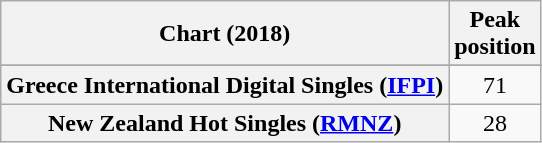<table class="wikitable sortable plainrowheaders" style="text-align:center">
<tr>
<th scope="col">Chart (2018)</th>
<th scope="col">Peak<br>position</th>
</tr>
<tr>
</tr>
<tr>
<th scope="row">Greece International Digital Singles (<a href='#'>IFPI</a>)</th>
<td>71</td>
</tr>
<tr>
<th scope="row">New Zealand Hot Singles (<a href='#'>RMNZ</a>)</th>
<td>28</td>
</tr>
</table>
